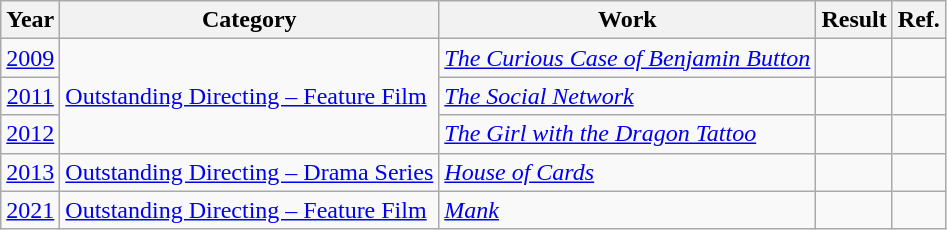<table class="wikitable plainrowheaders">
<tr>
<th scope="col">Year</th>
<th scope="col">Category</th>
<th scope="col">Work</th>
<th scope="col">Result</th>
<th scope="col">Ref.</th>
</tr>
<tr>
<td style="text-align:center"><a href='#'>2009</a></td>
<td rowspan="3"><a href='#'>Outstanding Directing – Feature Film</a></td>
<td><em><a href='#'>The Curious Case of Benjamin Button</a></em></td>
<td></td>
<td style="text-align:center"></td>
</tr>
<tr>
<td style="text-align:center"><a href='#'>2011</a></td>
<td><em><a href='#'>The Social Network</a></em></td>
<td></td>
<td style="text-align:center"></td>
</tr>
<tr>
<td style="text-align:center"><a href='#'>2012</a></td>
<td><em><a href='#'>The Girl with the Dragon Tattoo</a></em></td>
<td></td>
<td style="text-align:center"></td>
</tr>
<tr>
<td style="text-align:center"><a href='#'>2013</a></td>
<td><a href='#'>Outstanding Directing – Drama Series</a></td>
<td><em><a href='#'>House of Cards</a></em></td>
<td></td>
<td style="text-align:center"></td>
</tr>
<tr>
<td style="text-align:center;"><a href='#'>2021</a></td>
<td><a href='#'>Outstanding Directing – Feature Film</a></td>
<td><em><a href='#'>Mank</a></em></td>
<td></td>
<td style="text-align:center"></td>
</tr>
</table>
